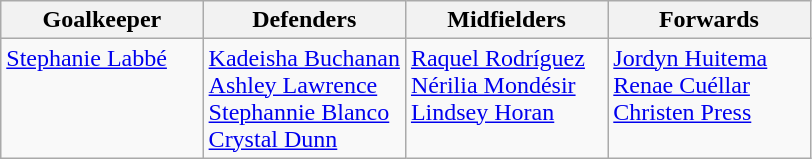<table class="wikitable">
<tr>
<th style="width:25%;">Goalkeeper</th>
<th style="width:25%;">Defenders</th>
<th style="width:25%;">Midfielders</th>
<th style="width:25%;">Forwards</th>
</tr>
<tr style="vertical-align:top;">
<td> <a href='#'>Stephanie Labbé</a></td>
<td> <a href='#'>Kadeisha Buchanan</a><br> <a href='#'>Ashley Lawrence</a><br> <a href='#'>Stephannie Blanco</a><br> <a href='#'>Crystal Dunn</a></td>
<td> <a href='#'>Raquel Rodríguez</a><br> <a href='#'>Nérilia Mondésir</a><br> <a href='#'>Lindsey Horan</a></td>
<td> <a href='#'>Jordyn Huitema</a><br> <a href='#'>Renae Cuéllar</a><br> <a href='#'>Christen Press</a></td>
</tr>
</table>
